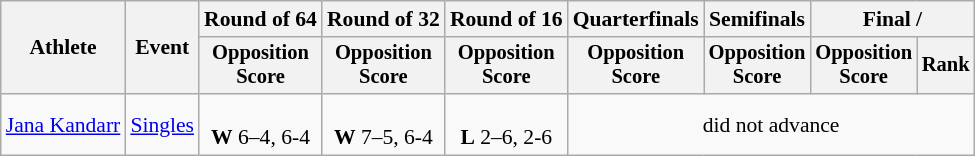<table class=wikitable style="font-size:90%">
<tr>
<th rowspan="2">Athlete</th>
<th rowspan="2">Event</th>
<th>Round of 64</th>
<th>Round of 32</th>
<th>Round of 16</th>
<th>Quarterfinals</th>
<th>Semifinals</th>
<th colspan=2>Final / </th>
</tr>
<tr style="font-size:95%">
<th>Opposition<br>Score</th>
<th>Opposition<br>Score</th>
<th>Opposition<br>Score</th>
<th>Opposition<br>Score</th>
<th>Opposition<br>Score</th>
<th>Opposition<br>Score</th>
<th>Rank</th>
</tr>
<tr>
<td align=left><a href='#'>Jana Kandarr</a></td>
<td align=left><a href='#'>Singles</a></td>
<td align=center><br><strong>W</strong> 6–4, 6-4</td>
<td align=center><br><strong>W</strong> 7–5, 6-4</td>
<td align=center><br><strong>L</strong> 2–6, 2-6</td>
<td align=center colspan=4>did not advance</td>
</tr>
</table>
